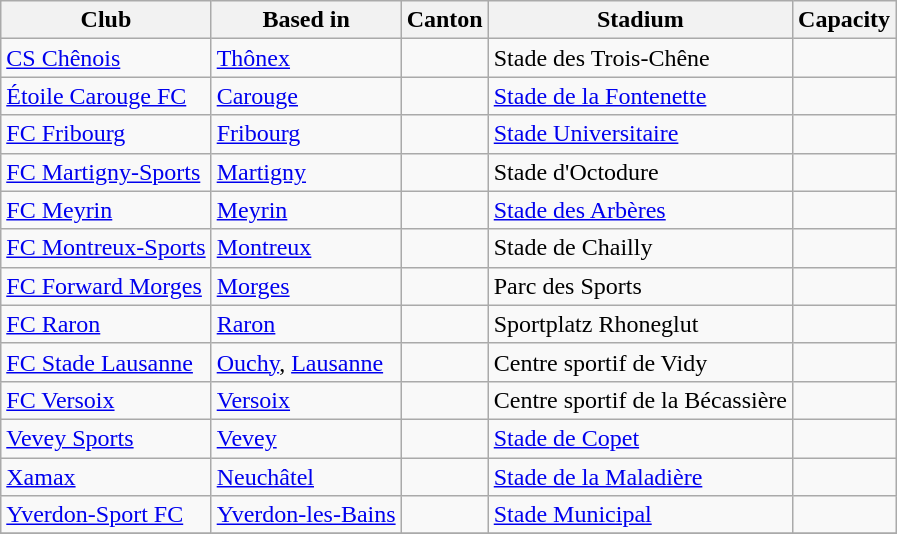<table class="wikitable">
<tr>
<th>Club</th>
<th>Based in</th>
<th>Canton</th>
<th>Stadium</th>
<th>Capacity</th>
</tr>
<tr>
<td><a href='#'>CS Chênois</a></td>
<td><a href='#'>Thônex</a></td>
<td></td>
<td>Stade des Trois-Chêne</td>
<td></td>
</tr>
<tr>
<td><a href='#'>Étoile Carouge FC</a></td>
<td><a href='#'>Carouge</a></td>
<td></td>
<td><a href='#'>Stade de la Fontenette</a></td>
<td></td>
</tr>
<tr>
<td><a href='#'>FC Fribourg</a></td>
<td><a href='#'>Fribourg</a></td>
<td></td>
<td><a href='#'>Stade Universitaire</a></td>
<td></td>
</tr>
<tr>
<td><a href='#'>FC Martigny-Sports</a></td>
<td><a href='#'>Martigny</a></td>
<td></td>
<td>Stade d'Octodure</td>
<td></td>
</tr>
<tr>
<td><a href='#'>FC Meyrin</a></td>
<td><a href='#'>Meyrin</a></td>
<td></td>
<td><a href='#'>Stade des Arbères</a></td>
<td></td>
</tr>
<tr>
<td><a href='#'>FC Montreux-Sports</a></td>
<td><a href='#'>Montreux</a></td>
<td></td>
<td>Stade de Chailly</td>
<td></td>
</tr>
<tr>
<td><a href='#'>FC Forward Morges</a></td>
<td><a href='#'>Morges</a></td>
<td></td>
<td>Parc des Sports</td>
<td></td>
</tr>
<tr>
<td><a href='#'>FC Raron</a></td>
<td><a href='#'>Raron</a></td>
<td></td>
<td>Sportplatz Rhoneglut</td>
<td></td>
</tr>
<tr>
<td><a href='#'>FC Stade Lausanne</a></td>
<td><a href='#'>Ouchy</a>, <a href='#'>Lausanne</a></td>
<td></td>
<td>Centre sportif de Vidy</td>
<td></td>
</tr>
<tr>
<td><a href='#'>FC Versoix</a></td>
<td><a href='#'>Versoix</a></td>
<td></td>
<td>Centre sportif de la Bécassière</td>
<td></td>
</tr>
<tr>
<td><a href='#'>Vevey Sports</a></td>
<td><a href='#'>Vevey</a></td>
<td></td>
<td><a href='#'>Stade de Copet</a></td>
<td></td>
</tr>
<tr>
<td><a href='#'>Xamax</a></td>
<td><a href='#'>Neuchâtel</a></td>
<td></td>
<td><a href='#'>Stade de la Maladière</a></td>
<td></td>
</tr>
<tr>
<td><a href='#'>Yverdon-Sport FC</a></td>
<td><a href='#'>Yverdon-les-Bains</a></td>
<td></td>
<td><a href='#'>Stade Municipal</a></td>
<td></td>
</tr>
<tr>
</tr>
</table>
